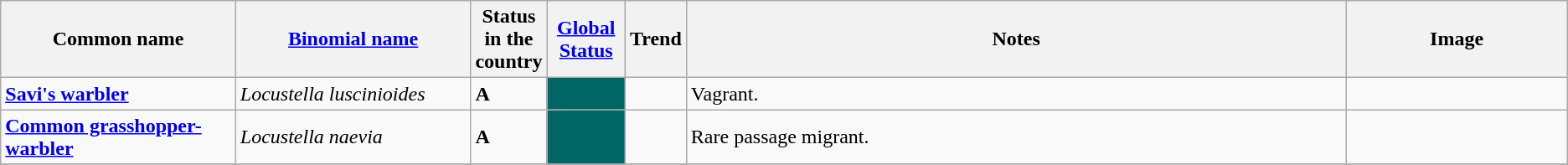<table class="wikitable sortable">
<tr>
<th width="15%">Common name</th>
<th width="15%"><a href='#'>Binomial name</a></th>
<th data-sort-type="number" width="1%">Status in the country</th>
<th width="5%"><a href='#'>Global Status</a></th>
<th width="1%">Trend</th>
<th class="unsortable">Notes</th>
<th class="unsortable">Image</th>
</tr>
<tr>
<td><strong><a href='#'>Savi's warbler</a></strong></td>
<td><em>Locustella luscinioides</em></td>
<td><strong>A</strong></td>
<td align=center style="background: #006666"></td>
<td align=center></td>
<td>Vagrant.</td>
<td></td>
</tr>
<tr>
<td><strong><a href='#'>Common grasshopper-warbler</a></strong></td>
<td><em>Locustella naevia</em></td>
<td><strong>A</strong></td>
<td align=center style="background: #006666"></td>
<td align=center></td>
<td>Rare passage migrant.</td>
<td></td>
</tr>
<tr>
</tr>
</table>
